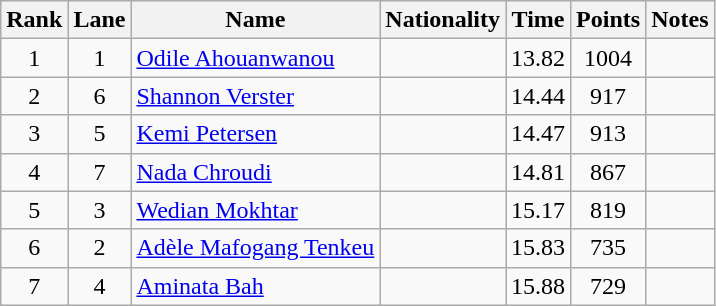<table class="wikitable sortable" style="text-align:center">
<tr>
<th>Rank</th>
<th>Lane</th>
<th>Name</th>
<th>Nationality</th>
<th>Time</th>
<th>Points</th>
<th>Notes</th>
</tr>
<tr>
<td>1</td>
<td>1</td>
<td align="left"><a href='#'>Odile Ahouanwanou</a></td>
<td align=left></td>
<td>13.82</td>
<td>1004</td>
<td></td>
</tr>
<tr>
<td>2</td>
<td>6</td>
<td align="left"><a href='#'>Shannon Verster</a></td>
<td align=left></td>
<td>14.44</td>
<td>917</td>
<td></td>
</tr>
<tr>
<td>3</td>
<td>5</td>
<td align="left"><a href='#'>Kemi Petersen</a></td>
<td align=left></td>
<td>14.47</td>
<td>913</td>
<td></td>
</tr>
<tr>
<td>4</td>
<td>7</td>
<td align="left"><a href='#'>Nada Chroudi</a></td>
<td align=left></td>
<td>14.81</td>
<td>867</td>
<td></td>
</tr>
<tr>
<td>5</td>
<td>3</td>
<td align="left"><a href='#'>Wedian Mokhtar</a></td>
<td align=left></td>
<td>15.17</td>
<td>819</td>
<td></td>
</tr>
<tr>
<td>6</td>
<td>2</td>
<td align="left"><a href='#'>Adèle Mafogang Tenkeu</a></td>
<td align=left></td>
<td>15.83</td>
<td>735</td>
<td></td>
</tr>
<tr>
<td>7</td>
<td>4</td>
<td align="left"><a href='#'>Aminata Bah</a></td>
<td align=left></td>
<td>15.88</td>
<td>729</td>
<td></td>
</tr>
</table>
